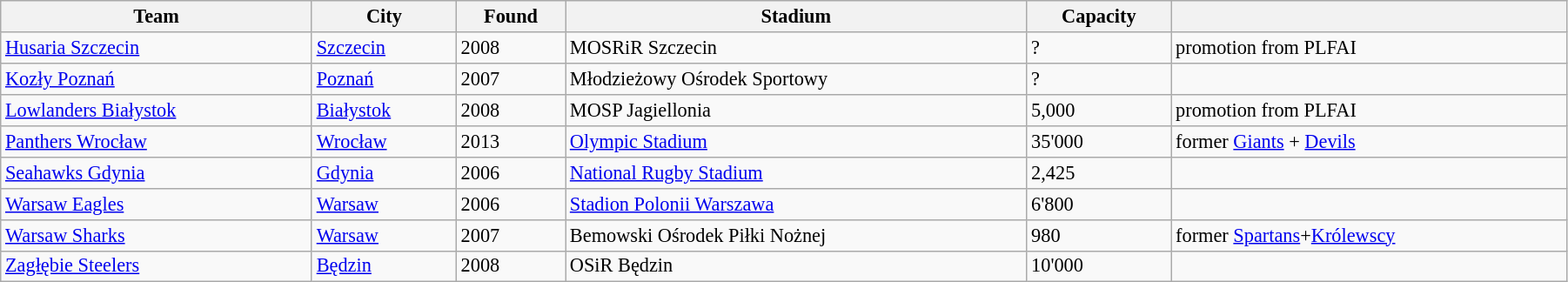<table class="wikitable" style="width:95%; font-size:93%">
<tr>
<th>Team</th>
<th>City</th>
<th>Found</th>
<th>Stadium</th>
<th>Capacity</th>
<th></th>
</tr>
<tr>
<td> <a href='#'>Husaria Szczecin</a></td>
<td><a href='#'>Szczecin</a></td>
<td>2008</td>
<td>MOSRiR Szczecin</td>
<td>?</td>
<td>promotion from PLFAI</td>
</tr>
<tr>
<td><a href='#'>Kozły Poznań</a></td>
<td><a href='#'>Poznań</a></td>
<td>2007</td>
<td>Młodzieżowy Ośrodek Sportowy</td>
<td>?</td>
<td></td>
</tr>
<tr>
<td> <a href='#'>Lowlanders Białystok</a></td>
<td><a href='#'>Białystok</a></td>
<td>2008</td>
<td>MOSP Jagiellonia</td>
<td>5,000</td>
<td>promotion from PLFAI</td>
</tr>
<tr>
<td> <a href='#'>Panthers Wrocław</a></td>
<td><a href='#'>Wrocław</a></td>
<td>2013</td>
<td><a href='#'>Olympic Stadium</a></td>
<td>35'000</td>
<td>former <a href='#'>Giants</a> + <a href='#'>Devils</a></td>
</tr>
<tr>
<td> <a href='#'>Seahawks Gdynia</a></td>
<td><a href='#'>Gdynia</a></td>
<td>2006</td>
<td><a href='#'>National Rugby Stadium</a></td>
<td>2,425</td>
<td></td>
</tr>
<tr>
<td> <a href='#'>Warsaw Eagles</a></td>
<td><a href='#'>Warsaw</a></td>
<td>2006</td>
<td><a href='#'>Stadion Polonii Warszawa</a></td>
<td>6'800</td>
<td></td>
</tr>
<tr>
<td> <a href='#'>Warsaw Sharks</a></td>
<td><a href='#'>Warsaw</a></td>
<td>2007</td>
<td>Bemowski Ośrodek Piłki Nożnej</td>
<td>980</td>
<td>former <a href='#'>Spartans</a>+<a href='#'>Królewscy</a></td>
</tr>
<tr>
<td> <a href='#'>Zagłębie Steelers</a></td>
<td><a href='#'>Będzin</a></td>
<td>2008</td>
<td>OSiR Będzin</td>
<td>10'000</td>
<td></td>
</tr>
</table>
